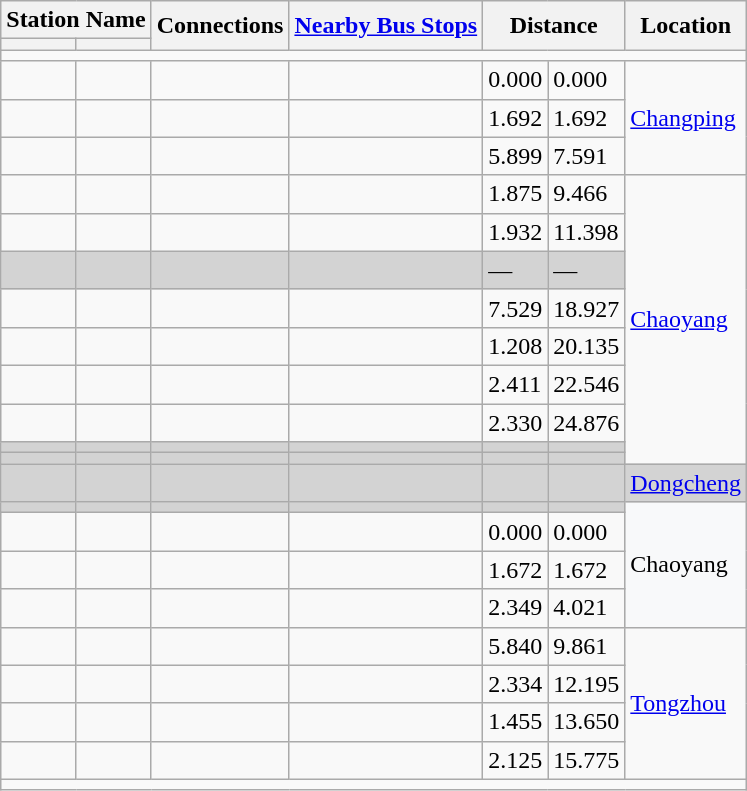<table class="wikitable">
<tr>
<th colspan=2>Station Name</th>
<th rowspan=2>Connections</th>
<th rowspan="2"><a href='#'>Nearby Bus Stops</a></th>
<th colspan=2 rowspan=2>Distance<br></th>
<th rowspan="2">Location</th>
</tr>
<tr>
<th></th>
<th></th>
</tr>
<tr style=background:#>
<td colspan=7></td>
</tr>
<tr>
<td></td>
<td></td>
<td></td>
<td></td>
<td>0.000</td>
<td>0.000</td>
<td rowspan="3"><a href='#'>Changping</a></td>
</tr>
<tr>
<td></td>
<td></td>
<td></td>
<td></td>
<td>1.692</td>
<td>1.692</td>
</tr>
<tr>
<td></td>
<td></td>
<td></td>
<td></td>
<td>5.899</td>
<td>7.591</td>
</tr>
<tr>
<td></td>
<td></td>
<td></td>
<td></td>
<td>1.875</td>
<td>9.466</td>
<td rowspan="9"><a href='#'>Chaoyang</a></td>
</tr>
<tr>
<td></td>
<td></td>
<td></td>
<td></td>
<td>1.932</td>
<td>11.398</td>
</tr>
<tr bgcolor="lightgrey">
<td></td>
<td></td>
<td> </td>
<td></td>
<td>—</td>
<td>—</td>
</tr>
<tr>
<td></td>
<td></td>
<td></td>
<td></td>
<td>7.529</td>
<td>18.927</td>
</tr>
<tr>
<td></td>
<td></td>
<td></td>
<td></td>
<td>1.208</td>
<td>20.135</td>
</tr>
<tr>
<td></td>
<td></td>
<td></td>
<td></td>
<td>2.411</td>
<td>22.546</td>
</tr>
<tr>
<td></td>
<td></td>
<td></td>
<td></td>
<td>2.330</td>
<td>24.876</td>
</tr>
<tr bgcolor="lightgrey">
<td></td>
<td></td>
<td> </td>
<td></td>
<td></td>
<td></td>
</tr>
<tr bgcolor="lightgrey">
<td></td>
<td></td>
<td></td>
<td></td>
<td></td>
<td></td>
</tr>
<tr bgcolor="lightgrey">
<td></td>
<td></td>
<td></td>
<td></td>
<td></td>
<td></td>
<td><a href='#'>Dongcheng</a></td>
</tr>
<tr bgcolor="lightgrey">
<td></td>
<td></td>
<td></td>
<td></td>
<td></td>
<td></td>
<td bgcolor="#F8F9FA" rowspan="4">Chaoyang</td>
</tr>
<tr bgcolor="">
<td></td>
<td></td>
<td> </td>
<td></td>
<td>0.000</td>
<td>0.000</td>
</tr>
<tr bgcolor="">
<td></td>
<td></td>
<td></td>
<td></td>
<td>1.672</td>
<td>1.672</td>
</tr>
<tr bgcolor="">
<td></td>
<td></td>
<td></td>
<td></td>
<td>2.349</td>
<td>4.021</td>
</tr>
<tr bgcolor="">
<td></td>
<td></td>
<td></td>
<td></td>
<td>5.840</td>
<td>9.861</td>
<td rowspan="4"><a href='#'>Tongzhou</a></td>
</tr>
<tr bgcolor="">
<td></td>
<td></td>
<td></td>
<td></td>
<td>2.334</td>
<td>12.195</td>
</tr>
<tr bgcolor="">
<td></td>
<td></td>
<td></td>
<td></td>
<td>1.455</td>
<td>13.650</td>
</tr>
<tr bgcolor="">
<td></td>
<td></td>
<td></td>
<td></td>
<td>2.125</td>
<td>15.775</td>
</tr>
<tr style=background:#>
<td colspan=7></td>
</tr>
</table>
